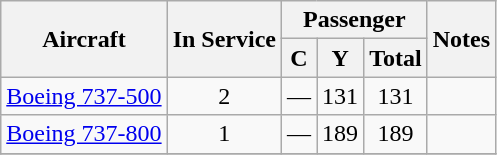<table class="wikitable" style="text-align:center;">
<tr>
<th rowspan="2">Aircraft</th>
<th rowspan="2">In Service</th>
<th colspan="3">Passenger</th>
<th rowspan="2">Notes</th>
</tr>
<tr>
<th><abbr>C</abbr></th>
<th><abbr>Y</abbr></th>
<th>Total</th>
</tr>
<tr>
<td><a href='#'>Boeing 737-500</a></td>
<td>2</td>
<td>—</td>
<td>131</td>
<td>131</td>
<td></td>
</tr>
<tr>
<td><a href='#'>Boeing 737-800</a></td>
<td>1</td>
<td>—</td>
<td>189</td>
<td>189</td>
<td></td>
</tr>
<tr>
</tr>
</table>
